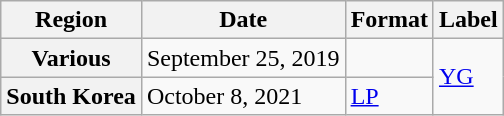<table class="wikitable plainrowheaders">
<tr>
<th>Region</th>
<th>Date</th>
<th>Format</th>
<th>Label</th>
</tr>
<tr>
<th scope="row">Various</th>
<td>September 25, 2019</td>
<td></td>
<td rowspan="2"><a href='#'>YG</a></td>
</tr>
<tr>
<th scope="row">South Korea</th>
<td>October 8, 2021</td>
<td><a href='#'>LP</a></td>
</tr>
</table>
